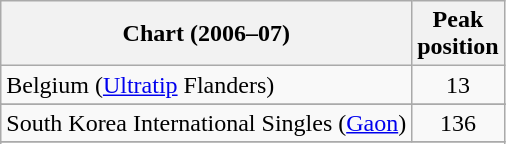<table class="wikitable sortable">
<tr>
<th align="left">Chart (2006–07)</th>
<th align="center">Peak<br>position</th>
</tr>
<tr>
<td>Belgium (<a href='#'>Ultratip</a> Flanders)</td>
<td align="center">13</td>
</tr>
<tr>
</tr>
<tr>
<td>South Korea International Singles (<a href='#'>Gaon</a>)</td>
<td style="text-align:center;">136</td>
</tr>
<tr>
</tr>
<tr>
</tr>
</table>
